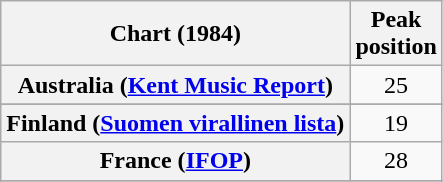<table class="wikitable sortable plainrowheaders" style="text-align:center">
<tr>
<th>Chart (1984)</th>
<th>Peak<br>position</th>
</tr>
<tr>
<th scope="row">Australia (<a href='#'>Kent Music Report</a>)</th>
<td>25</td>
</tr>
<tr>
</tr>
<tr>
<th scope="row">Finland (<a href='#'>Suomen virallinen lista</a>)</th>
<td>19</td>
</tr>
<tr>
<th scope="row">France (<a href='#'>IFOP</a>)</th>
<td>28</td>
</tr>
<tr>
</tr>
<tr>
</tr>
<tr>
</tr>
<tr>
</tr>
<tr>
</tr>
<tr>
</tr>
<tr>
</tr>
<tr>
</tr>
<tr>
</tr>
</table>
